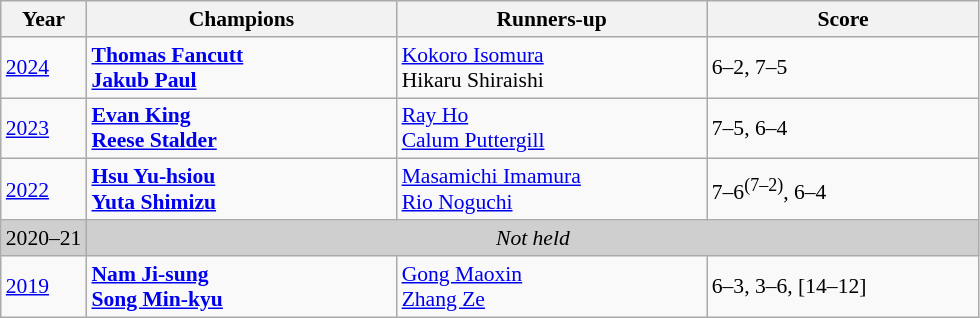<table class="wikitable" style="font-size:90%">
<tr>
<th>Year</th>
<th width="200">Champions</th>
<th width="200">Runners-up</th>
<th width="175">Score</th>
</tr>
<tr>
<td><a href='#'>2024</a></td>
<td> <strong><a href='#'>Thomas Fancutt</a></strong><br> <strong><a href='#'>Jakub Paul</a></strong></td>
<td> <a href='#'>Kokoro Isomura</a><br> Hikaru Shiraishi</td>
<td>6–2, 7–5</td>
</tr>
<tr>
<td><a href='#'>2023</a></td>
<td> <strong><a href='#'>Evan King</a></strong><br> <strong><a href='#'>Reese Stalder</a></strong></td>
<td> <a href='#'>Ray Ho</a><br> <a href='#'>Calum Puttergill</a></td>
<td>7–5, 6–4</td>
</tr>
<tr>
<td><a href='#'>2022</a></td>
<td> <strong><a href='#'>Hsu Yu-hsiou</a></strong><br> <strong><a href='#'>Yuta Shimizu</a></strong></td>
<td> <a href='#'>Masamichi Imamura</a><br> <a href='#'>Rio Noguchi</a></td>
<td>7–6<sup>(7–2)</sup>, 6–4</td>
</tr>
<tr>
<td style="background:#cfcfcf">2020–21</td>
<td colspan=3 align=center style="background:#cfcfcf"><em>Not held</em></td>
</tr>
<tr>
<td><a href='#'>2019</a></td>
<td> <strong><a href='#'>Nam Ji-sung</a></strong><br> <strong><a href='#'>Song Min-kyu</a></strong></td>
<td> <a href='#'>Gong Maoxin</a><br> <a href='#'>Zhang Ze</a></td>
<td>6–3, 3–6, [14–12]</td>
</tr>
</table>
